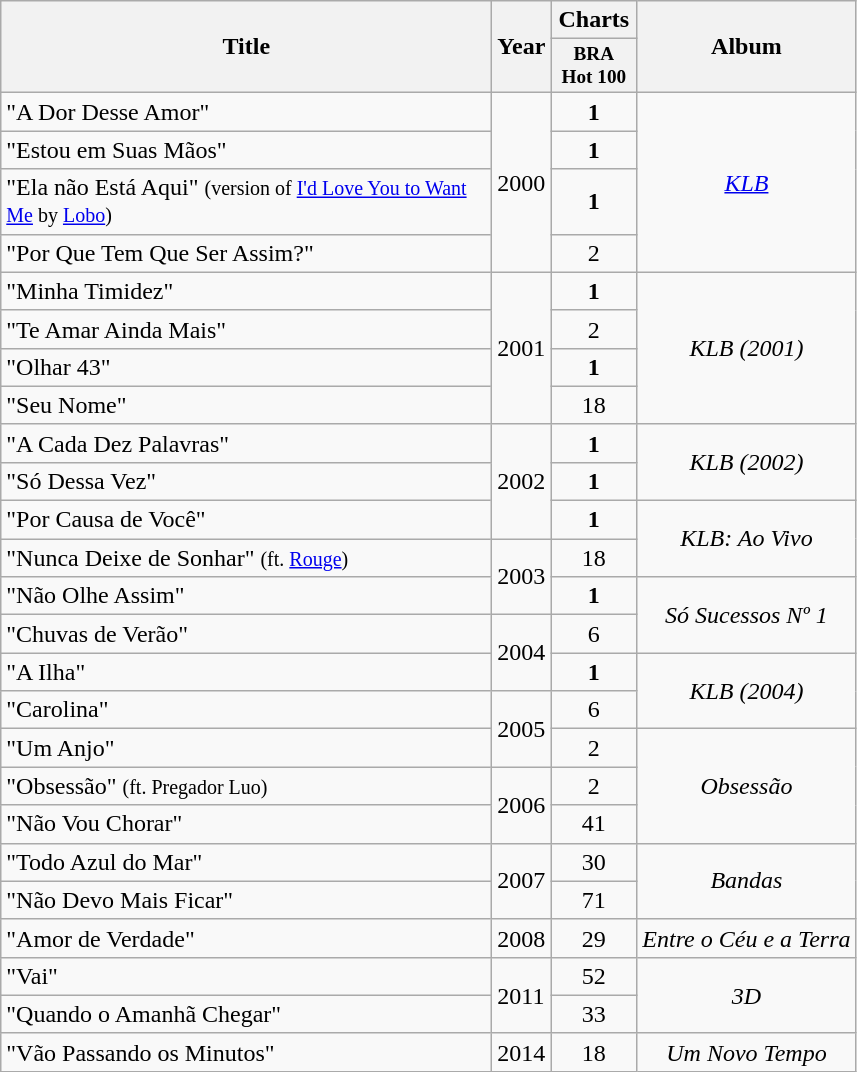<table class="wikitable">
<tr>
<th rowspan="2"  style="width:20em;">Title</th>
<th rowspan="2">Year</th>
<th colspan="1">Charts</th>
<th rowspan="2">Album</th>
</tr>
<tr>
<th scope="col" style="width:4em;font-size:80%;">BRA<br>Hot 100<br></th>
</tr>
<tr>
<td>"A Dor Desse Amor"</td>
<td rowspan="4">2000</td>
<td align="center"><strong>1</strong></td>
<td rowspan="4" align="center"><em><a href='#'>KLB</a></em></td>
</tr>
<tr>
<td>"Estou em Suas Mãos"</td>
<td align="center"><strong>1</strong></td>
</tr>
<tr>
<td>"Ela não Está Aqui" <small>(version of <a href='#'>I'd Love You to Want Me</a> by <a href='#'>Lobo</a>)</small></td>
<td align="center"><strong>1</strong></td>
</tr>
<tr>
<td>"Por Que Tem Que Ser Assim?"</td>
<td align="center">2</td>
</tr>
<tr>
<td>"Minha Timidez"</td>
<td rowspan="4">2001</td>
<td align="center"><strong>1</strong></td>
<td rowspan="4" align="center"><em>KLB (2001)</em></td>
</tr>
<tr>
<td>"Te Amar Ainda Mais"</td>
<td align="center">2</td>
</tr>
<tr>
<td>"Olhar 43"</td>
<td align="center"><strong>1</strong></td>
</tr>
<tr>
<td>"Seu Nome"</td>
<td align="center">18</td>
</tr>
<tr>
<td>"A Cada Dez Palavras"</td>
<td rowspan="3">2002</td>
<td align="center"><strong>1</strong></td>
<td rowspan="2" align="center"><em>KLB (2002)</em></td>
</tr>
<tr>
<td>"Só Dessa Vez"</td>
<td align="center"><strong>1</strong></td>
</tr>
<tr>
<td>"Por Causa de Você"</td>
<td align="center"><strong>1</strong></td>
<td rowspan="2" align="center"><em>KLB: Ao Vivo</em></td>
</tr>
<tr>
<td>"Nunca Deixe de Sonhar" <small>(ft. <a href='#'>Rouge</a>)</small></td>
<td rowspan="2">2003</td>
<td align="center">18</td>
</tr>
<tr>
<td>"Não Olhe Assim"</td>
<td align="center"><strong>1</strong></td>
<td rowspan="2" align="center"><em>Só Sucessos Nº 1</em></td>
</tr>
<tr>
<td>"Chuvas de Verão"</td>
<td rowspan="2">2004</td>
<td align="center">6</td>
</tr>
<tr>
<td>"A Ilha"</td>
<td align="center"><strong>1</strong></td>
<td rowspan="2" align="center"><em>KLB (2004)</em></td>
</tr>
<tr>
<td>"Carolina"</td>
<td rowspan="2">2005</td>
<td align="center">6</td>
</tr>
<tr>
<td>"Um Anjo"</td>
<td align="center">2</td>
<td rowspan="3" align="center"><em>Obsessão</em></td>
</tr>
<tr>
<td>"Obsessão" <small>(ft. Pregador Luo)</small></td>
<td rowspan="2">2006</td>
<td align="center">2</td>
</tr>
<tr>
<td>"Não Vou Chorar"</td>
<td align="center">41</td>
</tr>
<tr>
<td>"Todo Azul do Mar"</td>
<td rowspan="2">2007</td>
<td align="center">30</td>
<td rowspan="2" align="center"><em>Bandas</em></td>
</tr>
<tr>
<td>"Não Devo Mais Ficar"</td>
<td align="center">71</td>
</tr>
<tr>
<td>"Amor de Verdade"</td>
<td>2008</td>
<td align="center">29</td>
<td align="center"><em>Entre o Céu e a Terra</em></td>
</tr>
<tr>
<td>"Vai"</td>
<td rowspan="2">2011</td>
<td align="center">52</td>
<td rowspan="2" align="center"><em>3D</em></td>
</tr>
<tr>
<td>"Quando o Amanhã Chegar"</td>
<td align="center">33</td>
</tr>
<tr>
<td>"Vão Passando os Minutos"</td>
<td>2014</td>
<td align="center">18</td>
<td align="center"><em>Um Novo Tempo</em></td>
</tr>
</table>
